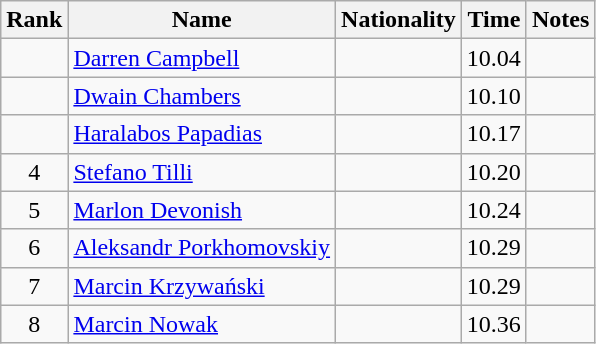<table class="wikitable sortable" style="text-align:center">
<tr>
<th>Rank</th>
<th>Name</th>
<th>Nationality</th>
<th>Time</th>
<th>Notes</th>
</tr>
<tr>
<td></td>
<td align=left><a href='#'>Darren Campbell</a></td>
<td align=left></td>
<td>10.04</td>
<td></td>
</tr>
<tr>
<td></td>
<td align=left><a href='#'>Dwain Chambers</a></td>
<td align=left></td>
<td>10.10</td>
<td></td>
</tr>
<tr>
<td></td>
<td align=left><a href='#'>Haralabos Papadias</a></td>
<td align=left></td>
<td>10.17</td>
<td></td>
</tr>
<tr>
<td>4</td>
<td align=left><a href='#'>Stefano Tilli</a></td>
<td align=left></td>
<td>10.20</td>
<td></td>
</tr>
<tr>
<td>5</td>
<td align=left><a href='#'>Marlon Devonish</a></td>
<td align=left></td>
<td>10.24</td>
<td></td>
</tr>
<tr>
<td>6</td>
<td align=left><a href='#'>Aleksandr Porkhomovskiy</a></td>
<td align=left></td>
<td>10.29</td>
<td></td>
</tr>
<tr>
<td>7</td>
<td align=left><a href='#'>Marcin Krzywański</a></td>
<td align=left></td>
<td>10.29</td>
<td></td>
</tr>
<tr>
<td>8</td>
<td align=left><a href='#'>Marcin Nowak</a></td>
<td align=left></td>
<td>10.36</td>
<td></td>
</tr>
</table>
